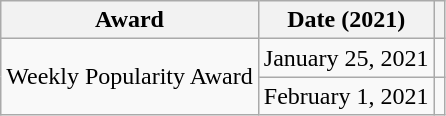<table class="sortable wikitable" style="text-align:center;">
<tr>
<th>Award</th>
<th>Date (2021)</th>
<th class="unsortable"></th>
</tr>
<tr>
<td rowspan="2">Weekly Popularity Award</td>
<td align="center">January 25, 2021</td>
<td></td>
</tr>
<tr>
<td align="center">February 1, 2021</td>
<td></td>
</tr>
</table>
